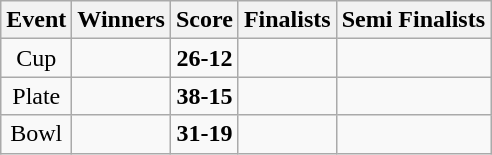<table class="wikitable" style="text-align: center">
<tr>
<th>Event</th>
<th>Winners</th>
<th>Score</th>
<th>Finalists</th>
<th>Semi Finalists</th>
</tr>
<tr>
<td>Cup</td>
<td align=left><strong></strong></td>
<td><strong>26-12</strong></td>
<td align=left></td>
<td align=left><br></td>
</tr>
<tr>
<td>Plate</td>
<td align=left><strong></strong></td>
<td><strong>38-15</strong></td>
<td align=left></td>
<td align=left><br></td>
</tr>
<tr>
<td>Bowl</td>
<td align=left><strong></strong></td>
<td><strong>31-19</strong></td>
<td align=left></td>
<td align=left><br></td>
</tr>
</table>
